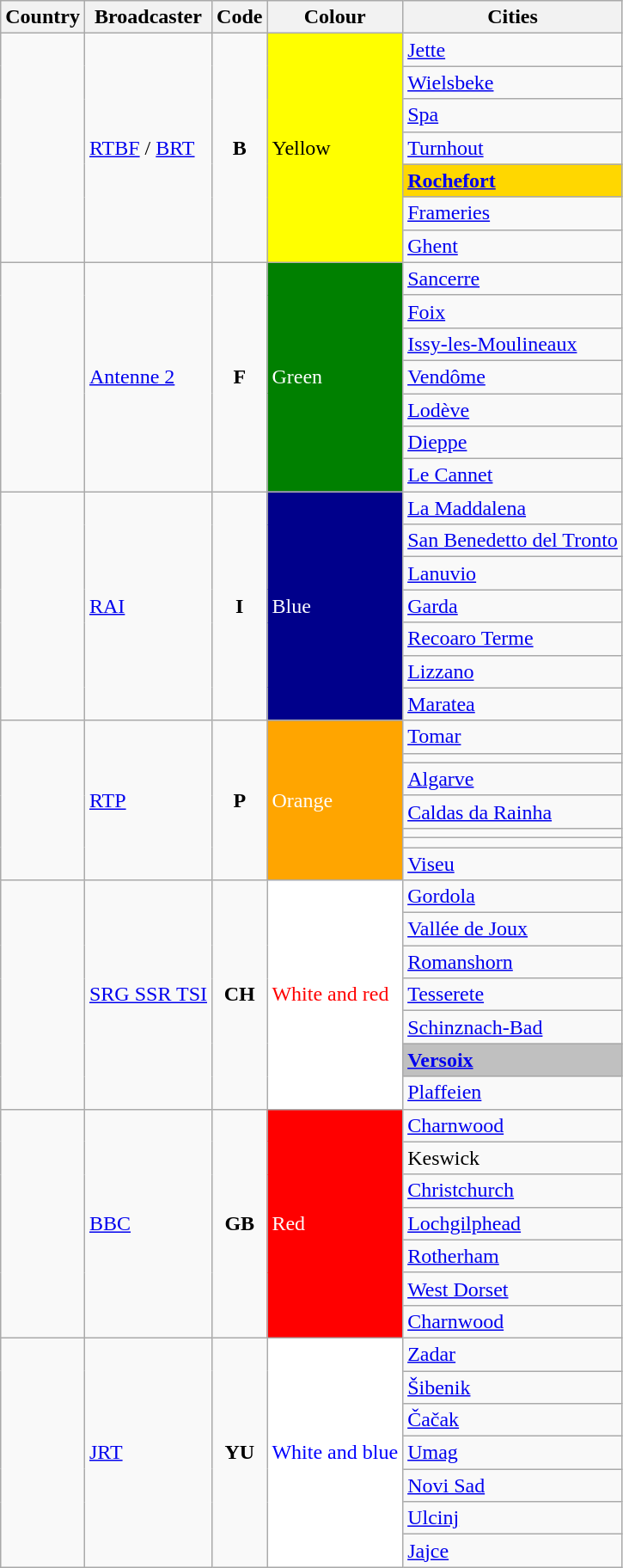<table class="wikitable sortable">
<tr>
<th>Country</th>
<th>Broadcaster</th>
<th>Code</th>
<th>Colour</th>
<th>Cities</th>
</tr>
<tr>
<td rowspan=7></td>
<td rowspan=7><a href='#'>RTBF</a> / <a href='#'>BRT</a></td>
<td rowspan=7 align="center"><strong>B</strong></td>
<td rowspan=7 style="background:yellow">Yellow</td>
<td><a href='#'>Jette</a></td>
</tr>
<tr>
<td><a href='#'>Wielsbeke</a></td>
</tr>
<tr>
<td><a href='#'>Spa</a></td>
</tr>
<tr>
<td><a href='#'>Turnhout</a></td>
</tr>
<tr>
<td style="font-weight:bold; background:gold;"><a href='#'>Rochefort</a></td>
</tr>
<tr>
<td><a href='#'>Frameries</a></td>
</tr>
<tr>
<td><a href='#'>Ghent</a></td>
</tr>
<tr>
<td rowspan=7></td>
<td rowspan=7><a href='#'>Antenne 2</a></td>
<td rowspan=7 align="center"><strong>F</strong></td>
<td rowspan=7 style="background:green; color: white">Green</td>
<td> <a href='#'>Sancerre</a></td>
</tr>
<tr>
<td> <a href='#'>Foix</a></td>
</tr>
<tr>
<td> <a href='#'>Issy-les-Moulineaux</a></td>
</tr>
<tr>
<td> <a href='#'>Vendôme</a></td>
</tr>
<tr>
<td> <a href='#'>Lodève</a></td>
</tr>
<tr>
<td> <a href='#'>Dieppe</a></td>
</tr>
<tr>
<td> <a href='#'>Le Cannet</a></td>
</tr>
<tr>
<td rowspan=7></td>
<td rowspan=7><a href='#'>RAI</a></td>
<td rowspan=7 align="center"><strong>I</strong></td>
<td rowspan=7 style="background:darkblue; color: white">Blue</td>
<td> <a href='#'>La Maddalena</a></td>
</tr>
<tr>
<td><a href='#'>San Benedetto del Tronto</a></td>
</tr>
<tr>
<td><a href='#'>Lanuvio</a></td>
</tr>
<tr>
<td><a href='#'>Garda</a></td>
</tr>
<tr>
<td><a href='#'>Recoaro Terme</a></td>
</tr>
<tr>
<td><a href='#'>Lizzano</a></td>
</tr>
<tr>
<td><a href='#'>Maratea</a></td>
</tr>
<tr>
<td rowspan=7></td>
<td rowspan=7><a href='#'>RTP</a></td>
<td rowspan=7 align="center"><strong>P</strong></td>
<td rowspan=7 style="background:orange; color: white">Orange</td>
<td><a href='#'>Tomar</a></td>
</tr>
<tr>
<td></td>
</tr>
<tr>
<td><a href='#'>Algarve</a></td>
</tr>
<tr>
<td><a href='#'>Caldas da Rainha</a></td>
</tr>
<tr>
<td></td>
</tr>
<tr>
<td></td>
</tr>
<tr>
<td><a href='#'>Viseu</a></td>
</tr>
<tr>
<td rowspan=7></td>
<td rowspan=7><a href='#'>SRG SSR TSI</a></td>
<td rowspan=7 align="center"><strong>CH</strong></td>
<td rowspan=7 style="background:white; color: red">White and red</td>
<td><a href='#'>Gordola</a></td>
</tr>
<tr>
<td><a href='#'>Vallée de Joux</a></td>
</tr>
<tr>
<td><a href='#'>Romanshorn</a></td>
</tr>
<tr>
<td><a href='#'>Tesserete</a></td>
</tr>
<tr>
<td><a href='#'>Schinznach-Bad</a></td>
</tr>
<tr>
<td style="font-weight:bold; background:silver;"><a href='#'>Versoix</a></td>
</tr>
<tr>
<td><a href='#'>Plaffeien</a></td>
</tr>
<tr>
<td rowspan=7></td>
<td rowspan=7><a href='#'>BBC</a></td>
<td rowspan=7 align="center"><strong>GB</strong></td>
<td rowspan=7 style="background:red; color: white">Red</td>
<td><a href='#'>Charnwood</a></td>
</tr>
<tr>
<td>Keswick</td>
</tr>
<tr>
<td><a href='#'>Christchurch</a></td>
</tr>
<tr>
<td><a href='#'>Lochgilphead</a></td>
</tr>
<tr>
<td><a href='#'>Rotherham</a></td>
</tr>
<tr>
<td><a href='#'>West Dorset</a></td>
</tr>
<tr>
<td><a href='#'>Charnwood</a></td>
</tr>
<tr>
<td rowspan=7></td>
<td rowspan=7><a href='#'>JRT</a></td>
<td rowspan=7 align="center"><strong>YU</strong></td>
<td rowspan=7 style="background:white; color:blue">White and blue</td>
<td> <a href='#'>Zadar</a></td>
</tr>
<tr>
<td> <a href='#'>Šibenik</a></td>
</tr>
<tr>
<td> <a href='#'>Čačak</a></td>
</tr>
<tr>
<td> <a href='#'>Umag</a></td>
</tr>
<tr>
<td> <a href='#'>Novi Sad</a></td>
</tr>
<tr>
<td> <a href='#'>Ulcinj</a></td>
</tr>
<tr>
<td> <a href='#'>Jajce</a></td>
</tr>
</table>
